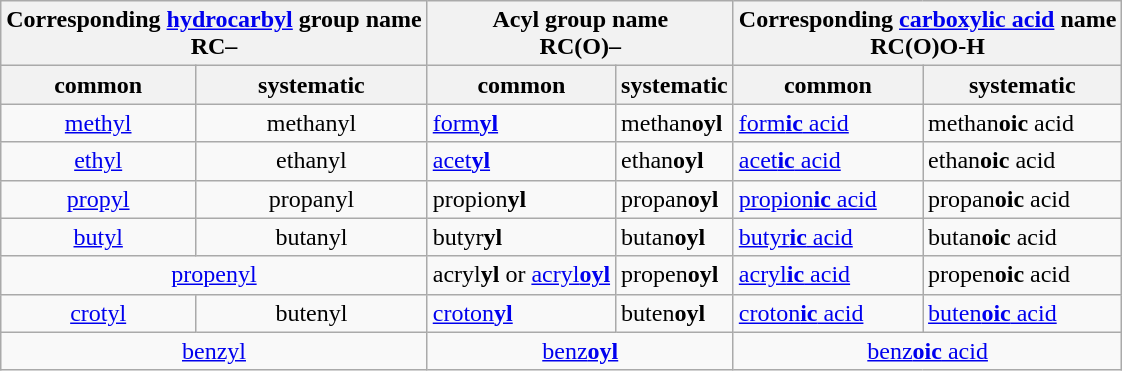<table class="wikitable">
<tr>
<th colspan="2">Corresponding <a href='#'>hydrocarbyl</a> group name<br>RC–</th>
<th colspan="2">Acyl group name<br>RC(O)–</th>
<th colspan="2">Corresponding <a href='#'>carboxylic acid</a> name<br>RC(O)O-H</th>
</tr>
<tr>
<th>common</th>
<th>systematic</th>
<th>common</th>
<th>systematic</th>
<th>common</th>
<th>systematic</th>
</tr>
<tr>
<td align="center"><a href='#'>methyl</a></td>
<td align="center">methanyl</td>
<td><a href='#'>form<strong>yl</strong></a></td>
<td methanoyl>methan<strong>oyl</strong></td>
<td><a href='#'>form<strong>ic</strong> acid</a></td>
<td>methan<strong>oic</strong> acid</td>
</tr>
<tr>
<td align="center"><a href='#'>ethyl</a></td>
<td align="center">ethanyl</td>
<td><a href='#'>acet<strong>yl</strong></a></td>
<td ethanoyl>ethan<strong>oyl</strong></td>
<td><a href='#'>acet<strong>ic</strong> acid</a></td>
<td>ethan<strong>oic</strong> acid</td>
</tr>
<tr>
<td align="center"><a href='#'>propyl</a></td>
<td align="center">propanyl</td>
<td>propion<strong>yl</strong></td>
<td propanoyl>propan<strong>oyl</strong></td>
<td><a href='#'>propion<strong>ic</strong> acid</a></td>
<td>propan<strong>oic</strong> acid</td>
</tr>
<tr>
<td align="center"><a href='#'>butyl</a></td>
<td align="center">butanyl</td>
<td>butyr<strong>yl</strong></td>
<td butanoyl>butan<strong>oyl</strong></td>
<td><a href='#'>butyr<strong>ic</strong> acid</a></td>
<td>butan<strong>oic</strong> acid</td>
</tr>
<tr>
<td colspan="2" align="center"><a href='#'>propenyl</a></td>
<td>acryl<strong>yl</strong> or <a href='#'>acryl<strong>oyl</strong></a></td>
<td>propen<strong>oyl</strong></td>
<td><a href='#'>acryl<strong>ic</strong> acid</a></td>
<td>propen<strong>oic</strong> acid</td>
</tr>
<tr>
<td align="center"><a href='#'>crotyl</a></td>
<td align="center">butenyl</td>
<td><a href='#'>croton<strong>yl</strong></a></td>
<td>buten<strong>oyl</strong></td>
<td><a href='#'>croton<strong>ic</strong> acid</a></td>
<td><a href='#'>buten<strong>oic</strong> acid</a></td>
</tr>
<tr>
<td colspan="2" align="center"><a href='#'>benzyl</a></td>
<td colspan="2" align="center"><a href='#'>benz<strong>oyl</strong></a></td>
<td colspan="2" align="center"><a href='#'>benz<strong>oic</strong> acid</a></td>
</tr>
</table>
